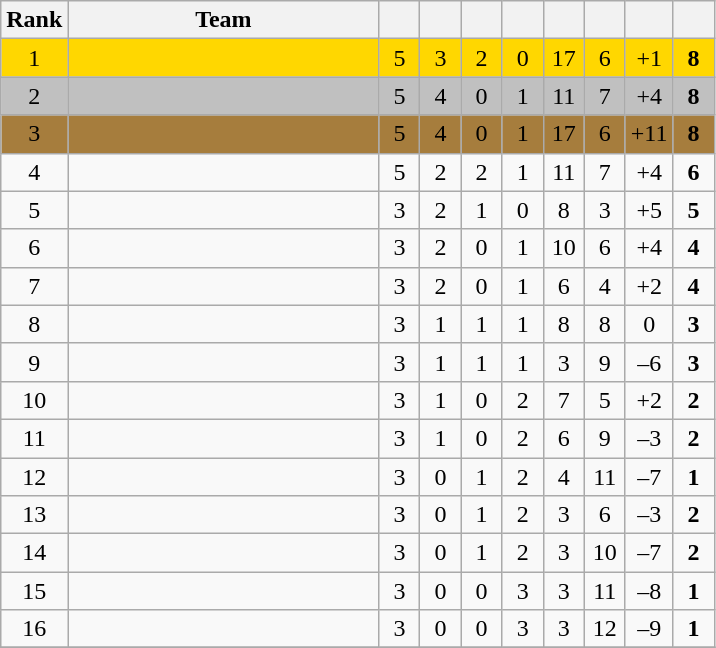<table class="wikitable" style="text-align:center">
<tr>
<th width=20>Rank</th>
<th width=200>Team</th>
<th width="20"></th>
<th width="20"></th>
<th width="20"></th>
<th width="20"></th>
<th width="20"></th>
<th width="20"></th>
<th width="20"></th>
<th width="20"></th>
</tr>
<tr style="background:gold;">
<td>1</td>
<td style="text-align:left;"></td>
<td>5</td>
<td>3</td>
<td>2</td>
<td>0</td>
<td>17</td>
<td>6</td>
<td>+1</td>
<td><strong>8</strong></td>
</tr>
<tr style="background:silver;">
<td>2</td>
<td style="text-align:left;"></td>
<td>5</td>
<td>4</td>
<td>0</td>
<td>1</td>
<td>11</td>
<td>7</td>
<td>+4</td>
<td><strong>8</strong></td>
</tr>
<tr style="background:#a67d3d;">
<td>3</td>
<td style="text-align:left;"></td>
<td>5</td>
<td>4</td>
<td>0</td>
<td>1</td>
<td>17</td>
<td>6</td>
<td>+11</td>
<td><strong>8</strong></td>
</tr>
<tr>
<td>4</td>
<td style="text-align:left;"></td>
<td>5</td>
<td>2</td>
<td>2</td>
<td>1</td>
<td>11</td>
<td>7</td>
<td>+4</td>
<td><strong>6</strong></td>
</tr>
<tr>
<td>5</td>
<td style="text-align:left;"></td>
<td>3</td>
<td>2</td>
<td>1</td>
<td>0</td>
<td>8</td>
<td>3</td>
<td>+5</td>
<td><strong>5</strong></td>
</tr>
<tr>
<td>6</td>
<td style="text-align:left;"></td>
<td>3</td>
<td>2</td>
<td>0</td>
<td>1</td>
<td>10</td>
<td>6</td>
<td>+4</td>
<td><strong>4</strong></td>
</tr>
<tr>
<td>7</td>
<td style="text-align:left;"></td>
<td>3</td>
<td>2</td>
<td>0</td>
<td>1</td>
<td>6</td>
<td>4</td>
<td>+2</td>
<td><strong>4</strong></td>
</tr>
<tr>
<td>8</td>
<td style="text-align:left;"></td>
<td>3</td>
<td>1</td>
<td>1</td>
<td>1</td>
<td>8</td>
<td>8</td>
<td>0</td>
<td><strong>3</strong></td>
</tr>
<tr>
<td>9</td>
<td style="text-align:left;"></td>
<td>3</td>
<td>1</td>
<td>1</td>
<td>1</td>
<td>3</td>
<td>9</td>
<td>–6</td>
<td><strong>3</strong></td>
</tr>
<tr>
<td>10</td>
<td style="text-align:left;"></td>
<td>3</td>
<td>1</td>
<td>0</td>
<td>2</td>
<td>7</td>
<td>5</td>
<td>+2</td>
<td><strong>2</strong></td>
</tr>
<tr>
<td>11</td>
<td style="text-align:left;"></td>
<td>3</td>
<td>1</td>
<td>0</td>
<td>2</td>
<td>6</td>
<td>9</td>
<td>–3</td>
<td><strong>2</strong></td>
</tr>
<tr>
<td>12</td>
<td style="text-align:left;"></td>
<td>3</td>
<td>0</td>
<td>1</td>
<td>2</td>
<td>4</td>
<td>11</td>
<td>–7</td>
<td><strong>1</strong></td>
</tr>
<tr>
<td>13</td>
<td style="text-align:left;"></td>
<td>3</td>
<td>0</td>
<td>1</td>
<td>2</td>
<td>3</td>
<td>6</td>
<td>–3</td>
<td><strong>2</strong></td>
</tr>
<tr>
<td>14</td>
<td style="text-align:left;"></td>
<td>3</td>
<td>0</td>
<td>1</td>
<td>2</td>
<td>3</td>
<td>10</td>
<td>–7</td>
<td><strong>2</strong></td>
</tr>
<tr>
<td>15</td>
<td style="text-align:left;"></td>
<td>3</td>
<td>0</td>
<td>0</td>
<td>3</td>
<td>3</td>
<td>11</td>
<td>–8</td>
<td><strong>1</strong></td>
</tr>
<tr>
<td>16</td>
<td style="text-align:left;"></td>
<td>3</td>
<td>0</td>
<td>0</td>
<td>3</td>
<td>3</td>
<td>12</td>
<td>–9</td>
<td><strong>1</strong></td>
</tr>
<tr>
</tr>
</table>
